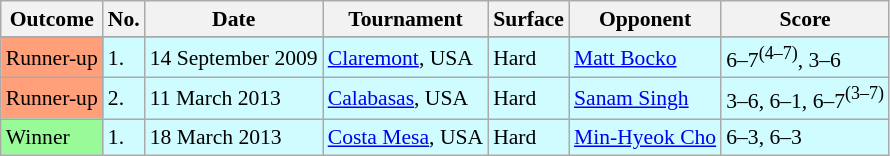<table class=wikitable style=font-size:90%>
<tr>
<th>Outcome</th>
<th>No.</th>
<th>Date</th>
<th>Tournament</th>
<th>Surface</th>
<th>Opponent</th>
<th>Score</th>
</tr>
<tr>
</tr>
<tr bgcolor=CFFCFF>
<td bgcolor="FFA07A">Runner-up</td>
<td>1.</td>
<td>14 September 2009</td>
<td><a href='#'>Claremont</a>, USA</td>
<td>Hard</td>
<td> <a href='#'>Matt Bocko</a></td>
<td>6–7<sup>(4–7)</sup>, 3–6</td>
</tr>
<tr bgcolor=CFFCFF>
<td bgcolor="FFA07A">Runner-up</td>
<td>2.</td>
<td>11 March 2013</td>
<td><a href='#'>Calabasas</a>, USA</td>
<td>Hard</td>
<td> <a href='#'>Sanam Singh</a></td>
<td>3–6, 6–1, 6–7<sup>(3–7)</sup></td>
</tr>
<tr bgcolor=CFFCFF>
<td bgcolor="98FB98">Winner</td>
<td>1.</td>
<td>18 March 2013</td>
<td><a href='#'>Costa Mesa</a>, USA</td>
<td>Hard</td>
<td> <a href='#'>Min-Hyeok Cho</a></td>
<td>6–3, 6–3</td>
</tr>
</table>
